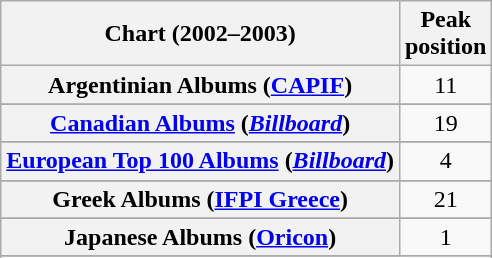<table class="wikitable sortable plainrowheaders" style="text-align:center;">
<tr>
<th>Chart (2002–2003)</th>
<th>Peak<br>position</th>
</tr>
<tr>
<th scope="row">Argentinian Albums (<a href='#'>CAPIF</a>)</th>
<td style="text-align:center;">11</td>
</tr>
<tr>
</tr>
<tr>
</tr>
<tr>
</tr>
<tr>
<th scope="row"><a href='#'>Canadian Albums</a> (<em><a href='#'>Billboard</a></em>)</th>
<td style="text-align:center;">19</td>
</tr>
<tr>
</tr>
<tr>
</tr>
<tr>
<th scope="row"><a href='#'>European Top 100 Albums</a> (<em><a href='#'>Billboard</a></em>)</th>
<td style="text-align:center;">4</td>
</tr>
<tr>
</tr>
<tr>
</tr>
<tr>
</tr>
<tr>
<th scope="row">Greek Albums (<a href='#'>IFPI Greece</a>)</th>
<td style="text-align:center;">21</td>
</tr>
<tr>
</tr>
<tr>
</tr>
<tr>
</tr>
<tr>
<th scope="row">Japanese Albums (<a href='#'>Oricon</a>)</th>
<td style="text-align:center;">1</td>
</tr>
<tr>
</tr>
<tr>
</tr>
<tr>
</tr>
<tr>
</tr>
<tr>
</tr>
<tr>
</tr>
<tr>
</tr>
</table>
